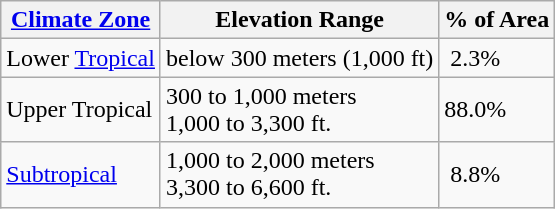<table class="wikitable">
<tr>
<th><a href='#'>Climate Zone</a></th>
<th>Elevation Range</th>
<th>% of Area</th>
</tr>
<tr>
<td>Lower <a href='#'>Tropical</a></td>
<td>below 300 meters (1,000 ft)</td>
<td> 2.3%</td>
</tr>
<tr>
<td>Upper Tropical</td>
<td>300 to 1,000 meters<br>1,000 to 3,300 ft.</td>
<td>88.0%</td>
</tr>
<tr>
<td><a href='#'>Subtropical</a></td>
<td>1,000 to 2,000 meters<br>3,300 to 6,600 ft.</td>
<td> 8.8%</td>
</tr>
</table>
